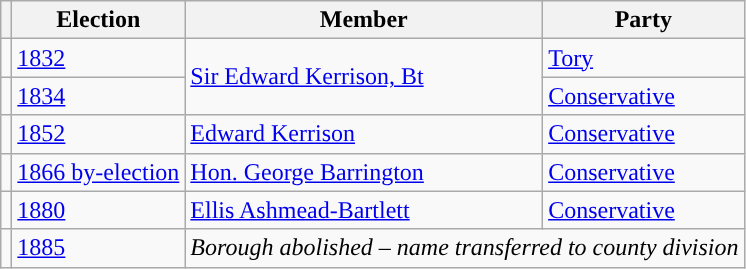<table class="wikitable">
<tr>
<th></th>
<th>Election</th>
<th>Member </th>
<th>Party</th>
</tr>
<tr>
<td style="color:inherit;background-color: "></td>
<td><a href='#'>1832</a></td>
<td rowspan ="2"><a href='#'>Sir Edward Kerrison, Bt</a></td>
<td><a href='#'>Tory</a></td>
</tr>
<tr>
<td style="color:inherit;background-color: "></td>
<td><a href='#'>1834</a></td>
<td><a href='#'>Conservative</a></td>
</tr>
<tr>
<td style="color:inherit;background-color: "></td>
<td><a href='#'>1852</a></td>
<td><a href='#'>Edward Kerrison</a></td>
<td><a href='#'>Conservative</a></td>
</tr>
<tr>
<td style="color:inherit;background-color: "></td>
<td><a href='#'>1866 by-election</a></td>
<td><a href='#'>Hon. George Barrington</a></td>
<td><a href='#'>Conservative</a></td>
</tr>
<tr>
<td style="color:inherit;background-color: "></td>
<td><a href='#'>1880</a></td>
<td><a href='#'>Ellis Ashmead-Bartlett</a></td>
<td><a href='#'>Conservative</a></td>
</tr>
<tr>
<td></td>
<td><a href='#'>1885</a></td>
<td colspan="2"><em>Borough abolished – name transferred to county division</em></td>
</tr>
</table>
